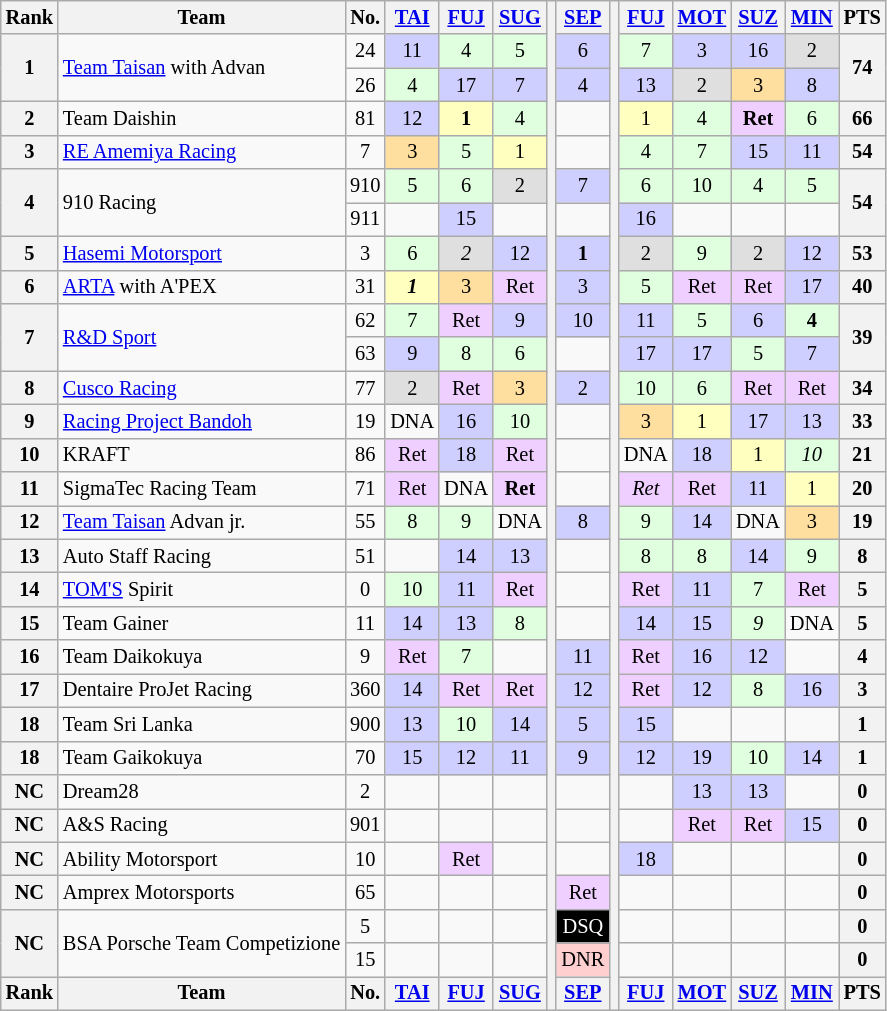<table class="wikitable" style="font-size:85%; text-align:center">
<tr>
<th>Rank</th>
<th>Team</th>
<th>No.</th>
<th><a href='#'>TAI</a><br></th>
<th><a href='#'>FUJ</a><br></th>
<th><a href='#'>SUG</a><br></th>
<th rowspan="30"></th>
<th><a href='#'>SEP</a><br></th>
<th rowspan="30"></th>
<th><a href='#'>FUJ</a><br></th>
<th><a href='#'>MOT</a><br></th>
<th><a href='#'>SUZ</a><br></th>
<th><a href='#'>MIN</a><br></th>
<th>PTS</th>
</tr>
<tr>
<th rowspan="2">1</th>
<td rowspan="2" align="left"><a href='#'>Team Taisan</a> with Advan</td>
<td>24</td>
<td bgcolor="#CFCFFF">11</td>
<td bgcolor="#DFFFDF">4</td>
<td bgcolor="#DFFFDF">5</td>
<td bgcolor="#CFCFFF">6</td>
<td bgcolor="#DFFFDF">7</td>
<td bgcolor="#CFCFFF">3</td>
<td bgcolor="#CFCFFF">16</td>
<td bgcolor="#DFDFDF">2</td>
<th rowspan="2">74</th>
</tr>
<tr>
<td>26</td>
<td bgcolor="#DFFFDF">4</td>
<td bgcolor="#CFCFFF">17</td>
<td bgcolor="#CFCFFF">7</td>
<td bgcolor="#CFCFFF">4</td>
<td bgcolor="#CFCFFF">13</td>
<td bgcolor="#DFDFDF">2</td>
<td bgcolor="#FFDF9F">3</td>
<td bgcolor="#CFCFFF">8</td>
</tr>
<tr>
<th>2</th>
<td align="left">Team Daishin</td>
<td>81</td>
<td bgcolor="#CFCFFF">12</td>
<td bgcolor="#FFFFBF"><strong>1</strong></td>
<td bgcolor="#DFFFDF">4</td>
<td></td>
<td bgcolor="#FFFFBF">1</td>
<td bgcolor="#DFFFDF">4</td>
<td bgcolor="#EFCFFF"><strong>Ret</strong></td>
<td bgcolor="#DFFFDF">6</td>
<th>66</th>
</tr>
<tr>
<th>3</th>
<td align="left"><a href='#'>RE Amemiya Racing</a></td>
<td>7</td>
<td bgcolor="#FFDF9F">3</td>
<td bgcolor="#DFFFDF">5</td>
<td bgcolor="#FFFFBF">1</td>
<td></td>
<td bgcolor="#DFFFDF">4</td>
<td bgcolor="#DFFFDF">7</td>
<td bgcolor="#CFCFFF">15</td>
<td bgcolor="#CFCFFF">11</td>
<th>54</th>
</tr>
<tr>
<th rowspan="2">4</th>
<td rowspan="2" align="left">910 Racing</td>
<td>910</td>
<td bgcolor="#DFFFDF">5</td>
<td bgcolor="#DFFFDF">6</td>
<td bgcolor="#DFDFDF">2</td>
<td bgcolor="#CFCFFF">7</td>
<td bgcolor="#DFFFDF">6</td>
<td bgcolor="#DFFFDF">10</td>
<td bgcolor="#DFFFDF">4</td>
<td bgcolor="#DFFFDF">5</td>
<th rowspan="2">54</th>
</tr>
<tr>
<td>911</td>
<td></td>
<td bgcolor="#CFCFFF">15</td>
<td></td>
<td></td>
<td bgcolor="#CFCFFF">16</td>
<td></td>
<td></td>
<td></td>
</tr>
<tr>
<th>5</th>
<td align="left"><a href='#'>Hasemi Motorsport</a></td>
<td>3</td>
<td bgcolor="#DFFFDF">6</td>
<td bgcolor="#DFDFDF"><em>2</em></td>
<td bgcolor="#CFCFFF">12</td>
<td bgcolor="#CFCFFF"><strong>1</strong></td>
<td bgcolor="#DFDFDF">2</td>
<td bgcolor="#DFFFDF">9</td>
<td bgcolor="#DFDFDF">2</td>
<td bgcolor="#CFCFFF">12</td>
<th>53</th>
</tr>
<tr>
<th>6</th>
<td align="left"><a href='#'>ARTA</a> with A'PEX</td>
<td>31</td>
<td bgcolor="#FFFFBF"><strong><em>1</em></strong></td>
<td bgcolor="#FFDF9F">3</td>
<td bgcolor="#EFCFFF">Ret</td>
<td bgcolor="#CFCFFF">3</td>
<td bgcolor="#DFFFDF">5</td>
<td bgcolor="#EFCFFF">Ret</td>
<td bgcolor="#EFCFFF">Ret</td>
<td bgcolor="#CFCFFF">17</td>
<th>40</th>
</tr>
<tr>
<th rowspan="2">7</th>
<td rowspan="2" align="left"><a href='#'>R&D Sport</a></td>
<td>62</td>
<td bgcolor="#DFFFDF">7</td>
<td bgcolor="#EFCFFF">Ret</td>
<td bgcolor="#CFCFFF">9</td>
<td bgcolor="#CFCFFF">10</td>
<td bgcolor="#CFCFFF">11</td>
<td bgcolor="#DFFFDF">5</td>
<td bgcolor="#CFCFFF">6</td>
<td bgcolor="#DFFFDF"><strong>4</strong></td>
<th rowspan="2">39</th>
</tr>
<tr>
<td>63</td>
<td bgcolor="#CFCFFF">9</td>
<td bgcolor="#DFFFDF">8</td>
<td bgcolor="#DFFFDF">6</td>
<td></td>
<td bgcolor="#CFCFFF">17</td>
<td bgcolor="#CFCFFF">17</td>
<td bgcolor="#DFFFDF">5</td>
<td bgcolor="#CFCFFF">7</td>
</tr>
<tr>
<th>8</th>
<td align="left"><a href='#'>Cusco Racing</a></td>
<td>77</td>
<td bgcolor="#DFDFDF">2</td>
<td bgcolor="#EFCFFF">Ret</td>
<td bgcolor="#FFDF9F">3</td>
<td bgcolor="#CFCFFF">2</td>
<td bgcolor="#DFFFDF">10</td>
<td bgcolor="#DFFFDF">6</td>
<td bgcolor="#EFCFFF">Ret</td>
<td bgcolor="#EFCFFF">Ret</td>
<th>34</th>
</tr>
<tr>
<th>9</th>
<td align="left"><a href='#'>Racing Project Bandoh</a></td>
<td>19</td>
<td>DNA</td>
<td bgcolor="#CFCFFF">16</td>
<td bgcolor="#DFFFDF">10</td>
<td></td>
<td bgcolor="#FFDF9F">3</td>
<td bgcolor="#FFFFBF">1</td>
<td bgcolor="#CFCFFF">17</td>
<td bgcolor="#CFCFFF">13</td>
<th>33</th>
</tr>
<tr>
<th>10</th>
<td align="left">KRAFT</td>
<td>86</td>
<td bgcolor="#EFCFFF">Ret</td>
<td bgcolor="#CFCFFF">18</td>
<td bgcolor="#EFCFFF">Ret</td>
<td></td>
<td>DNA</td>
<td bgcolor="#CFCFFF">18</td>
<td bgcolor="#FFFFBF">1</td>
<td bgcolor="#DFFFDF"><em>10</em></td>
<th>21</th>
</tr>
<tr>
<th>11</th>
<td align="left">SigmaTec Racing Team</td>
<td>71</td>
<td bgcolor="#EFCFFF">Ret</td>
<td>DNA</td>
<td bgcolor="#EFCFFF"><strong>Ret</strong></td>
<td></td>
<td bgcolor="#EFCFFF"><em>Ret</em></td>
<td bgcolor="#EFCFFF">Ret</td>
<td bgcolor="#CFCFFF">11</td>
<td bgcolor="#FFFFBF">1</td>
<th>20</th>
</tr>
<tr>
<th>12</th>
<td align="left"><a href='#'>Team Taisan</a> Advan jr.</td>
<td>55</td>
<td bgcolor="#DFFFDF">8</td>
<td bgcolor="#DFFFDF">9</td>
<td>DNA</td>
<td bgcolor="#CFCFFF">8</td>
<td bgcolor="#DFFFDF">9</td>
<td bgcolor="#CFCFFF">14</td>
<td>DNA</td>
<td bgcolor="#FFDF9F">3</td>
<th>19</th>
</tr>
<tr>
<th>13</th>
<td align="left">Auto Staff Racing</td>
<td>51</td>
<td></td>
<td bgcolor="#CFCFFF">14</td>
<td bgcolor="#CFCFFF">13</td>
<td></td>
<td bgcolor="#DFFFDF">8</td>
<td bgcolor="#DFFFDF">8</td>
<td bgcolor="#CFCFFF">14</td>
<td bgcolor="#DFFFDF">9</td>
<th>8</th>
</tr>
<tr>
<th>14</th>
<td align="left"><a href='#'>TOM'S</a> Spirit</td>
<td>0</td>
<td bgcolor="#DFFFDF">10</td>
<td bgcolor="#CFCFFF">11</td>
<td bgcolor="#EFCFFF">Ret</td>
<td></td>
<td bgcolor="#EFCFFF">Ret</td>
<td bgcolor="#CFCFFF">11</td>
<td bgcolor="#DFFFDF">7</td>
<td bgcolor="#EFCFFF">Ret</td>
<th>5</th>
</tr>
<tr>
<th>15</th>
<td align="left">Team Gainer</td>
<td>11</td>
<td bgcolor="#CFCFFF">14</td>
<td bgcolor="#CFCFFF">13</td>
<td bgcolor="#DFFFDF">8</td>
<td></td>
<td bgcolor="#CFCFFF">14</td>
<td bgcolor="#CFCFFF">15</td>
<td bgcolor="#DFFFDF"><em>9</em></td>
<td>DNA</td>
<th>5</th>
</tr>
<tr>
<th>16</th>
<td align="left">Team Daikokuya</td>
<td>9</td>
<td bgcolor="#EFCFFF">Ret</td>
<td bgcolor="#DFFFDF">7</td>
<td></td>
<td bgcolor="#CFCFFF">11</td>
<td bgcolor="#EFCFFF">Ret</td>
<td bgcolor="#CFCFFF">16</td>
<td bgcolor="#CFCFFF">12</td>
<td></td>
<th>4</th>
</tr>
<tr>
<th>17</th>
<td align="left">Dentaire ProJet Racing</td>
<td>360</td>
<td bgcolor="#CFCFFF">14</td>
<td bgcolor="#EFCFFF">Ret</td>
<td bgcolor="#EFCFFF">Ret</td>
<td bgcolor="#CFCFFF">12</td>
<td bgcolor="#EFCFFF">Ret</td>
<td bgcolor="#CFCFFF">12</td>
<td bgcolor="#DFFFDF">8</td>
<td bgcolor="#CFCFFF">16</td>
<th>3</th>
</tr>
<tr>
<th>18</th>
<td align="left">Team Sri Lanka</td>
<td>900</td>
<td bgcolor="#CFCFFF">13</td>
<td bgcolor="#DFFFDF">10</td>
<td bgcolor="#CFCFFF">14</td>
<td bgcolor="#CFCFFF">5</td>
<td bgcolor="#CFCFFF">15</td>
<td></td>
<td></td>
<td></td>
<th>1</th>
</tr>
<tr>
<th>18</th>
<td align="left">Team Gaikokuya</td>
<td>70</td>
<td bgcolor="#CFCFFF">15</td>
<td bgcolor="#CFCFFF">12</td>
<td bgcolor="#CFCFFF">11</td>
<td bgcolor="#CFCFFF">9</td>
<td bgcolor="#CFCFFF">12</td>
<td bgcolor="#CFCFFF">19</td>
<td bgcolor="#DFFFDF">10</td>
<td bgcolor="#CFCFFF">14</td>
<th>1</th>
</tr>
<tr>
<th>NC</th>
<td align="left">Dream28</td>
<td>2</td>
<td></td>
<td></td>
<td></td>
<td></td>
<td></td>
<td bgcolor="#CFCFFF">13</td>
<td bgcolor="#CFCFFF">13</td>
<td></td>
<th>0</th>
</tr>
<tr>
<th>NC</th>
<td align="left">A&S Racing</td>
<td>901</td>
<td></td>
<td></td>
<td></td>
<td></td>
<td></td>
<td bgcolor="#EFCFFF">Ret</td>
<td bgcolor="#EFCFFF">Ret</td>
<td bgcolor="#CFCFFF">15</td>
<th>0</th>
</tr>
<tr>
<th>NC</th>
<td align="left">Ability Motorsport</td>
<td>10</td>
<td></td>
<td bgcolor="#EFCFFF">Ret</td>
<td></td>
<td></td>
<td bgcolor="#CFCFFF">18</td>
<td></td>
<td></td>
<td></td>
<th>0</th>
</tr>
<tr>
<th>NC</th>
<td align="left">Amprex Motorsports</td>
<td>65</td>
<td></td>
<td></td>
<td></td>
<td bgcolor="#EFCFFF">Ret</td>
<td></td>
<td></td>
<td></td>
<td></td>
<th>0</th>
</tr>
<tr>
<th rowspan="2">NC</th>
<td rowspan="2" align="left">BSA Porsche Team Competizione</td>
<td>5</td>
<td></td>
<td></td>
<td></td>
<td style="background:#000000; color:white">DSQ</td>
<td></td>
<td></td>
<td></td>
<td></td>
<th>0</th>
</tr>
<tr>
<td>15</td>
<td></td>
<td></td>
<td></td>
<td bgcolor="#FFCFCF">DNR</td>
<td></td>
<td></td>
<td></td>
<td></td>
<th>0</th>
</tr>
<tr>
<th>Rank</th>
<th>Team</th>
<th>No.</th>
<th><a href='#'>TAI</a><br></th>
<th><a href='#'>FUJ</a><br></th>
<th><a href='#'>SUG</a><br></th>
<th><a href='#'>SEP</a><br></th>
<th><a href='#'>FUJ</a><br></th>
<th><a href='#'>MOT</a><br></th>
<th><a href='#'>SUZ</a><br></th>
<th><a href='#'>MIN</a><br></th>
<th>PTS</th>
</tr>
</table>
